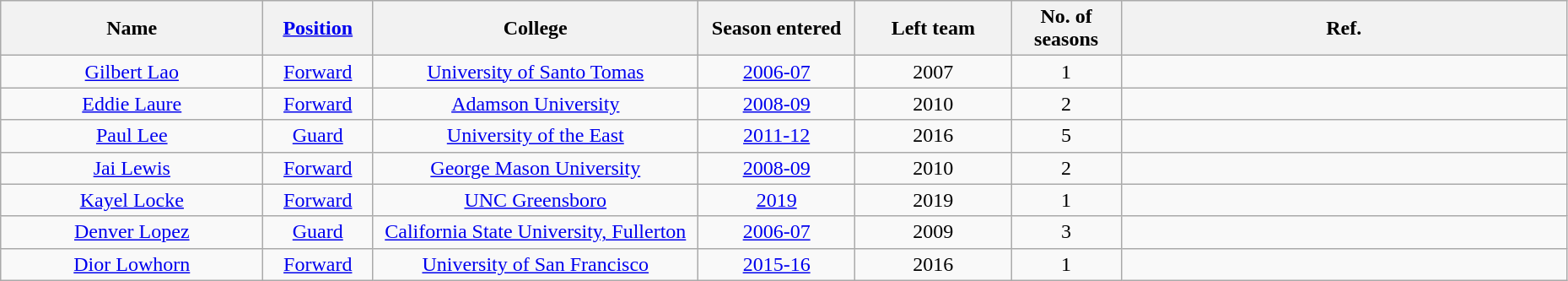<table class="wikitable sortable" style="text-align:center" width="98%">
<tr>
<th style="width:200px;">Name</th>
<th style="width:7%;"><a href='#'>Position</a></th>
<th style="width:250px;">College</th>
<th style="width:10%;">Season entered</th>
<th style="width:10%;">Left team</th>
<th style="width:7%;">No. of seasons</th>
<th class=unsortable>Ref.</th>
</tr>
<tr>
<td><a href='#'>Gilbert Lao</a></td>
<td><a href='#'>Forward</a></td>
<td><a href='#'>University of Santo Tomas</a></td>
<td><a href='#'>2006-07</a></td>
<td>2007</td>
<td>1</td>
<td></td>
</tr>
<tr>
<td><a href='#'>Eddie Laure</a></td>
<td><a href='#'>Forward</a></td>
<td><a href='#'>Adamson University</a></td>
<td><a href='#'>2008-09</a></td>
<td>2010</td>
<td>2</td>
<td></td>
</tr>
<tr>
<td><a href='#'>Paul Lee</a></td>
<td><a href='#'>Guard</a></td>
<td><a href='#'>University of the East</a></td>
<td><a href='#'>2011-12</a></td>
<td>2016</td>
<td>5</td>
<td></td>
</tr>
<tr>
<td><a href='#'>Jai Lewis</a></td>
<td><a href='#'>Forward</a></td>
<td><a href='#'>George Mason University</a></td>
<td><a href='#'>2008-09</a></td>
<td>2010</td>
<td>2</td>
<td></td>
</tr>
<tr>
<td><a href='#'>Kayel Locke</a></td>
<td><a href='#'>Forward</a></td>
<td><a href='#'>UNC Greensboro</a></td>
<td><a href='#'>2019</a></td>
<td>2019</td>
<td>1</td>
<td></td>
</tr>
<tr>
<td><a href='#'>Denver Lopez</a></td>
<td><a href='#'>Guard</a></td>
<td><a href='#'>California State University, Fullerton</a></td>
<td><a href='#'>2006-07</a></td>
<td>2009</td>
<td>3</td>
<td></td>
</tr>
<tr>
<td><a href='#'>Dior Lowhorn</a></td>
<td><a href='#'>Forward</a></td>
<td><a href='#'>University of San Francisco</a></td>
<td><a href='#'>2015-16</a></td>
<td>2016</td>
<td>1</td>
<td></td>
</tr>
</table>
